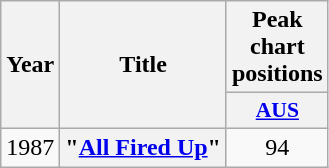<table class="wikitable plainrowheaders" style="text-align:center;" border="1">
<tr>
<th scope="col" rowspan="2">Year</th>
<th scope="col" rowspan="2">Title</th>
<th scope="col" colspan="1">Peak chart positions</th>
</tr>
<tr>
<th scope="col" style="width:3em; font-size:90%"><a href='#'>AUS</a><br></th>
</tr>
<tr>
<td>1987</td>
<th scope="row">"<a href='#'>All Fired Up</a>"</th>
<td>94</td>
</tr>
</table>
